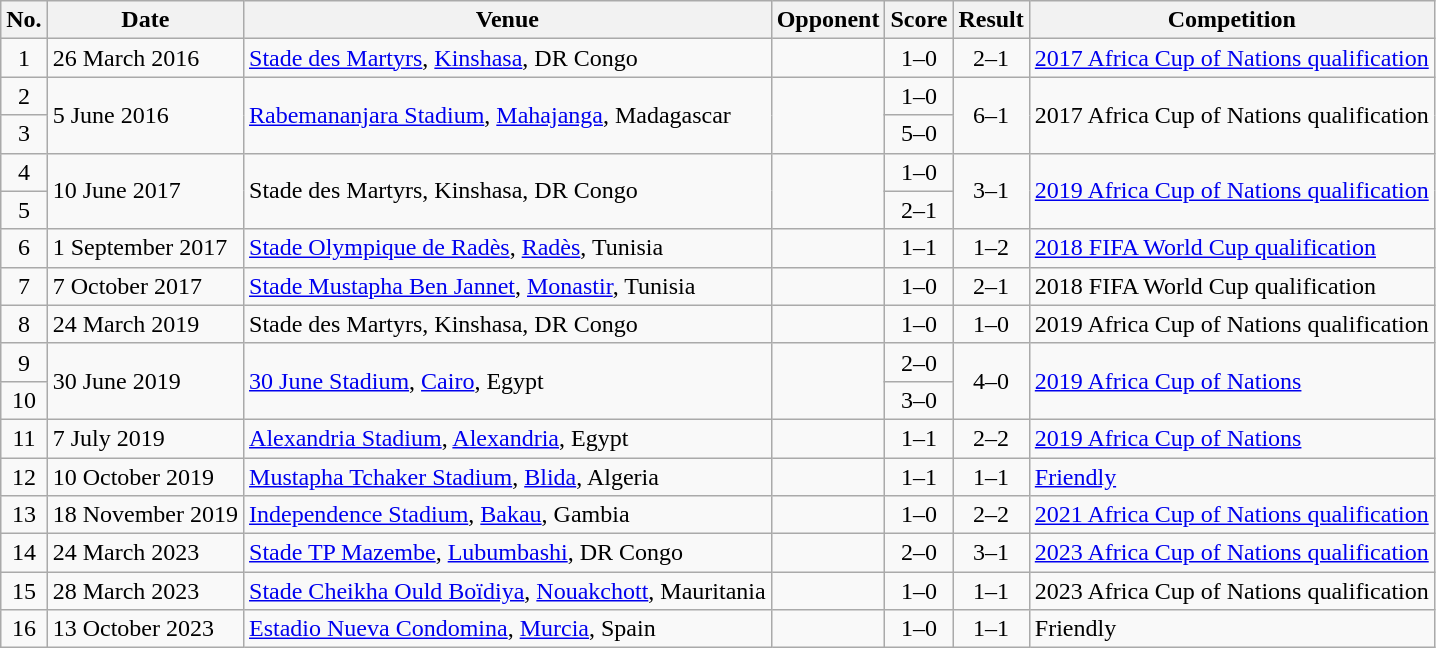<table class="wikitable sortable">
<tr>
<th scope="col">No.</th>
<th scope="col">Date</th>
<th scope="col">Venue</th>
<th scope="col">Opponent</th>
<th scope="col">Score</th>
<th scope="col">Result</th>
<th scope="col">Competition</th>
</tr>
<tr>
<td style="text-align:center">1</td>
<td>26 March 2016</td>
<td><a href='#'>Stade des Martyrs</a>, <a href='#'>Kinshasa</a>, DR Congo</td>
<td></td>
<td style="text-align:center">1–0</td>
<td style="text-align:center">2–1</td>
<td><a href='#'>2017 Africa Cup of Nations qualification</a></td>
</tr>
<tr>
<td style="text-align:center">2</td>
<td rowspan="2">5 June 2016</td>
<td rowspan="2"><a href='#'>Rabemananjara Stadium</a>, <a href='#'>Mahajanga</a>, Madagascar</td>
<td rowspan="2"></td>
<td style="text-align:center">1–0</td>
<td rowspan="2" style="text-align:center">6–1</td>
<td rowspan="2">2017 Africa Cup of Nations qualification</td>
</tr>
<tr>
<td style="text-align:center">3</td>
<td style="text-align:center">5–0</td>
</tr>
<tr>
<td style="text-align:center">4</td>
<td rowspan="2">10 June 2017</td>
<td rowspan="2">Stade des Martyrs, Kinshasa, DR Congo</td>
<td rowspan="2"></td>
<td style="text-align:center">1–0</td>
<td rowspan="2" style="text-align:center">3–1</td>
<td rowspan="2"><a href='#'>2019 Africa Cup of Nations qualification</a></td>
</tr>
<tr>
<td style="text-align:center">5</td>
<td style="text-align:center">2–1</td>
</tr>
<tr>
<td style="text-align:center">6</td>
<td>1 September 2017</td>
<td><a href='#'>Stade Olympique de Radès</a>, <a href='#'>Radès</a>, Tunisia</td>
<td></td>
<td style="text-align:center">1–1</td>
<td style="text-align:center">1–2</td>
<td><a href='#'>2018 FIFA World Cup qualification</a></td>
</tr>
<tr>
<td style="text-align:center">7</td>
<td>7 October 2017</td>
<td><a href='#'>Stade Mustapha Ben Jannet</a>, <a href='#'>Monastir</a>, Tunisia</td>
<td></td>
<td style="text-align:center">1–0</td>
<td style="text-align:center">2–1</td>
<td>2018 FIFA World Cup qualification</td>
</tr>
<tr>
<td style="text-align:center">8</td>
<td>24 March 2019</td>
<td>Stade des Martyrs, Kinshasa, DR Congo</td>
<td></td>
<td style="text-align:center">1–0</td>
<td style="text-align:center">1–0</td>
<td>2019 Africa Cup of Nations qualification</td>
</tr>
<tr>
<td style="text-align:center">9</td>
<td rowspan=2>30 June 2019</td>
<td rowspan=2><a href='#'>30 June Stadium</a>, <a href='#'>Cairo</a>, Egypt</td>
<td rowspan=2></td>
<td style="text-align:center">2–0</td>
<td rowspan=2 style="text-align:center">4–0</td>
<td rowspan=2><a href='#'>2019 Africa Cup of Nations</a></td>
</tr>
<tr>
<td style="text-align:center">10</td>
<td style="text-align:center">3–0</td>
</tr>
<tr>
<td style="text-align:center">11</td>
<td>7 July 2019</td>
<td><a href='#'>Alexandria Stadium</a>, <a href='#'>Alexandria</a>, Egypt</td>
<td></td>
<td style="text-align:center">1–1</td>
<td style="text-align:center">2–2 </td>
<td><a href='#'>2019 Africa Cup of Nations</a></td>
</tr>
<tr>
<td style="text-align:center">12</td>
<td>10 October 2019</td>
<td><a href='#'>Mustapha Tchaker Stadium</a>, <a href='#'>Blida</a>, Algeria</td>
<td></td>
<td style="text-align:center">1–1</td>
<td style="text-align:center">1–1</td>
<td><a href='#'>Friendly</a></td>
</tr>
<tr>
<td style="text-align:center">13</td>
<td>18 November 2019</td>
<td><a href='#'>Independence Stadium</a>, <a href='#'>Bakau</a>, Gambia</td>
<td></td>
<td style="text-align:center">1–0</td>
<td style="text-align:center">2–2</td>
<td><a href='#'>2021 Africa Cup of Nations qualification</a></td>
</tr>
<tr>
<td style="text-align:center">14</td>
<td>24 March 2023</td>
<td><a href='#'>Stade TP Mazembe</a>, <a href='#'>Lubumbashi</a>, DR Congo</td>
<td></td>
<td style="text-align:center">2–0</td>
<td style="text-align:center">3–1</td>
<td><a href='#'>2023 Africa Cup of Nations qualification</a></td>
</tr>
<tr>
<td style="text-align:center">15</td>
<td>28 March 2023</td>
<td><a href='#'>Stade Cheikha Ould Boïdiya</a>, <a href='#'>Nouakchott</a>, Mauritania</td>
<td></td>
<td style="text-align:center">1–0</td>
<td style="text-align:center">1–1</td>
<td>2023 Africa Cup of Nations qualification</td>
</tr>
<tr>
<td style="text-align:center">16</td>
<td>13 October 2023</td>
<td><a href='#'>Estadio Nueva Condomina</a>, <a href='#'>Murcia</a>, Spain</td>
<td></td>
<td style="text-align:center">1–0</td>
<td style="text-align:center">1–1</td>
<td>Friendly</td>
</tr>
</table>
